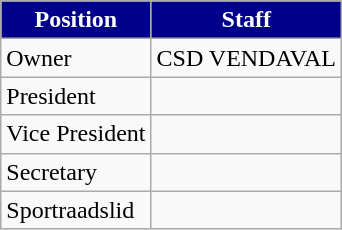<table class="wikitable">
<tr>
<th style="color:White; background:#00008B;">Position</th>
<th style="color:White; background:#00008B;">Staff</th>
</tr>
<tr>
<td>Owner</td>
<td>CSD VENDAVAL</td>
</tr>
<tr>
<td>President</td>
<td></td>
</tr>
<tr>
<td>Vice President</td>
<td></td>
</tr>
<tr>
<td>Secretary</td>
<td></td>
</tr>
<tr>
<td>Sportraadslid</td>
<td></td>
</tr>
</table>
